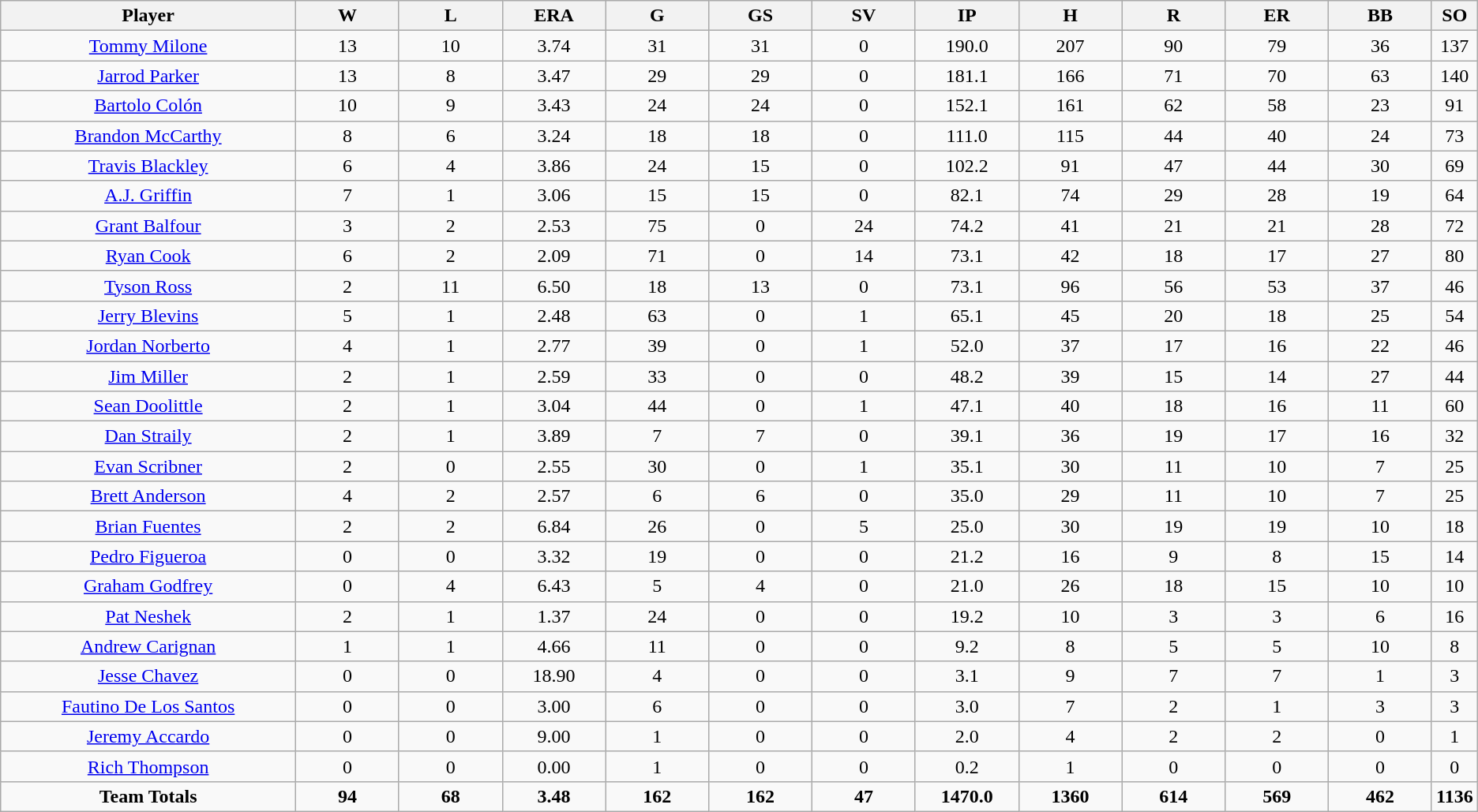<table class=wikitable style="text-align:center">
<tr>
<th bgcolor=#DDDDFF; width="20%">Player</th>
<th bgcolor=#DDDDFF; width="7%">W</th>
<th bgcolor=#DDDDFF; width="7%">L</th>
<th bgcolor=#DDDDFF; width="7%">ERA</th>
<th bgcolor=#DDDDFF; width="7%">G</th>
<th bgcolor=#DDDDFF; width="7%">GS</th>
<th bgcolor=#DDDDFF; width="7%">SV</th>
<th bgcolor=#DDDDFF; width="7%">IP</th>
<th bgcolor=#DDDDFF; width="7%">H</th>
<th bgcolor=#DDDDFF; width="7%">R</th>
<th bgcolor=#DDDDFF; width="7%">ER</th>
<th bgcolor=#DDDDFF; width="7%">BB</th>
<th bgcolor=#DDDDFF; width="7%">SO</th>
</tr>
<tr>
<td><a href='#'>Tommy Milone</a></td>
<td>13</td>
<td>10</td>
<td>3.74</td>
<td>31</td>
<td>31</td>
<td>0</td>
<td>190.0</td>
<td>207</td>
<td>90</td>
<td>79</td>
<td>36</td>
<td>137</td>
</tr>
<tr>
<td><a href='#'>Jarrod Parker</a></td>
<td>13</td>
<td>8</td>
<td>3.47</td>
<td>29</td>
<td>29</td>
<td>0</td>
<td>181.1</td>
<td>166</td>
<td>71</td>
<td>70</td>
<td>63</td>
<td>140</td>
</tr>
<tr>
<td><a href='#'>Bartolo Colón</a></td>
<td>10</td>
<td>9</td>
<td>3.43</td>
<td>24</td>
<td>24</td>
<td>0</td>
<td>152.1</td>
<td>161</td>
<td>62</td>
<td>58</td>
<td>23</td>
<td>91</td>
</tr>
<tr>
<td><a href='#'>Brandon McCarthy</a></td>
<td>8</td>
<td>6</td>
<td>3.24</td>
<td>18</td>
<td>18</td>
<td>0</td>
<td>111.0</td>
<td>115</td>
<td>44</td>
<td>40</td>
<td>24</td>
<td>73</td>
</tr>
<tr>
<td><a href='#'>Travis Blackley</a></td>
<td>6</td>
<td>4</td>
<td>3.86</td>
<td>24</td>
<td>15</td>
<td>0</td>
<td>102.2</td>
<td>91</td>
<td>47</td>
<td>44</td>
<td>30</td>
<td>69</td>
</tr>
<tr>
<td><a href='#'>A.J. Griffin</a></td>
<td>7</td>
<td>1</td>
<td>3.06</td>
<td>15</td>
<td>15</td>
<td>0</td>
<td>82.1</td>
<td>74</td>
<td>29</td>
<td>28</td>
<td>19</td>
<td>64</td>
</tr>
<tr>
<td><a href='#'>Grant Balfour</a></td>
<td>3</td>
<td>2</td>
<td>2.53</td>
<td>75</td>
<td>0</td>
<td>24</td>
<td>74.2</td>
<td>41</td>
<td>21</td>
<td>21</td>
<td>28</td>
<td>72</td>
</tr>
<tr>
<td><a href='#'>Ryan Cook</a></td>
<td>6</td>
<td>2</td>
<td>2.09</td>
<td>71</td>
<td>0</td>
<td>14</td>
<td>73.1</td>
<td>42</td>
<td>18</td>
<td>17</td>
<td>27</td>
<td>80</td>
</tr>
<tr>
<td><a href='#'>Tyson Ross</a></td>
<td>2</td>
<td>11</td>
<td>6.50</td>
<td>18</td>
<td>13</td>
<td>0</td>
<td>73.1</td>
<td>96</td>
<td>56</td>
<td>53</td>
<td>37</td>
<td>46</td>
</tr>
<tr>
<td><a href='#'>Jerry Blevins</a></td>
<td>5</td>
<td>1</td>
<td>2.48</td>
<td>63</td>
<td>0</td>
<td>1</td>
<td>65.1</td>
<td>45</td>
<td>20</td>
<td>18</td>
<td>25</td>
<td>54</td>
</tr>
<tr>
<td><a href='#'>Jordan Norberto</a></td>
<td>4</td>
<td>1</td>
<td>2.77</td>
<td>39</td>
<td>0</td>
<td>1</td>
<td>52.0</td>
<td>37</td>
<td>17</td>
<td>16</td>
<td>22</td>
<td>46</td>
</tr>
<tr>
<td><a href='#'>Jim Miller</a></td>
<td>2</td>
<td>1</td>
<td>2.59</td>
<td>33</td>
<td>0</td>
<td>0</td>
<td>48.2</td>
<td>39</td>
<td>15</td>
<td>14</td>
<td>27</td>
<td>44</td>
</tr>
<tr>
<td><a href='#'>Sean Doolittle</a></td>
<td>2</td>
<td>1</td>
<td>3.04</td>
<td>44</td>
<td>0</td>
<td>1</td>
<td>47.1</td>
<td>40</td>
<td>18</td>
<td>16</td>
<td>11</td>
<td>60</td>
</tr>
<tr>
<td><a href='#'>Dan Straily</a></td>
<td>2</td>
<td>1</td>
<td>3.89</td>
<td>7</td>
<td>7</td>
<td>0</td>
<td>39.1</td>
<td>36</td>
<td>19</td>
<td>17</td>
<td>16</td>
<td>32</td>
</tr>
<tr>
<td><a href='#'>Evan Scribner</a></td>
<td>2</td>
<td>0</td>
<td>2.55</td>
<td>30</td>
<td>0</td>
<td>1</td>
<td>35.1</td>
<td>30</td>
<td>11</td>
<td>10</td>
<td>7</td>
<td>25</td>
</tr>
<tr>
<td><a href='#'>Brett Anderson</a></td>
<td>4</td>
<td>2</td>
<td>2.57</td>
<td>6</td>
<td>6</td>
<td>0</td>
<td>35.0</td>
<td>29</td>
<td>11</td>
<td>10</td>
<td>7</td>
<td>25</td>
</tr>
<tr>
<td><a href='#'>Brian Fuentes</a></td>
<td>2</td>
<td>2</td>
<td>6.84</td>
<td>26</td>
<td>0</td>
<td>5</td>
<td>25.0</td>
<td>30</td>
<td>19</td>
<td>19</td>
<td>10</td>
<td>18</td>
</tr>
<tr>
<td><a href='#'>Pedro Figueroa</a></td>
<td>0</td>
<td>0</td>
<td>3.32</td>
<td>19</td>
<td>0</td>
<td>0</td>
<td>21.2</td>
<td>16</td>
<td>9</td>
<td>8</td>
<td>15</td>
<td>14</td>
</tr>
<tr>
<td><a href='#'>Graham Godfrey</a></td>
<td>0</td>
<td>4</td>
<td>6.43</td>
<td>5</td>
<td>4</td>
<td>0</td>
<td>21.0</td>
<td>26</td>
<td>18</td>
<td>15</td>
<td>10</td>
<td>10</td>
</tr>
<tr>
<td><a href='#'>Pat Neshek</a></td>
<td>2</td>
<td>1</td>
<td>1.37</td>
<td>24</td>
<td>0</td>
<td>0</td>
<td>19.2</td>
<td>10</td>
<td>3</td>
<td>3</td>
<td>6</td>
<td>16</td>
</tr>
<tr>
<td><a href='#'>Andrew Carignan</a></td>
<td>1</td>
<td>1</td>
<td>4.66</td>
<td>11</td>
<td>0</td>
<td>0</td>
<td>9.2</td>
<td>8</td>
<td>5</td>
<td>5</td>
<td>10</td>
<td>8</td>
</tr>
<tr>
<td><a href='#'>Jesse Chavez</a></td>
<td>0</td>
<td>0</td>
<td>18.90</td>
<td>4</td>
<td>0</td>
<td>0</td>
<td>3.1</td>
<td>9</td>
<td>7</td>
<td>7</td>
<td>1</td>
<td>3</td>
</tr>
<tr>
<td><a href='#'>Fautino De Los Santos</a></td>
<td>0</td>
<td>0</td>
<td>3.00</td>
<td>6</td>
<td>0</td>
<td>0</td>
<td>3.0</td>
<td>7</td>
<td>2</td>
<td>1</td>
<td>3</td>
<td>3</td>
</tr>
<tr>
<td><a href='#'>Jeremy Accardo</a></td>
<td>0</td>
<td>0</td>
<td>9.00</td>
<td>1</td>
<td>0</td>
<td>0</td>
<td>2.0</td>
<td>4</td>
<td>2</td>
<td>2</td>
<td>0</td>
<td>1</td>
</tr>
<tr>
<td><a href='#'>Rich Thompson</a></td>
<td>0</td>
<td>0</td>
<td>0.00</td>
<td>1</td>
<td>0</td>
<td>0</td>
<td>0.2</td>
<td>1</td>
<td>0</td>
<td>0</td>
<td>0</td>
<td>0</td>
</tr>
<tr>
<td><strong>Team Totals</strong></td>
<td><strong>94</strong></td>
<td><strong>68</strong></td>
<td><strong>3.48</strong></td>
<td><strong>162</strong></td>
<td><strong>162</strong></td>
<td><strong>47</strong></td>
<td><strong>1470.0</strong></td>
<td><strong>1360</strong></td>
<td><strong>614</strong></td>
<td><strong>569</strong></td>
<td><strong>462</strong></td>
<td><strong>1136</strong></td>
</tr>
</table>
